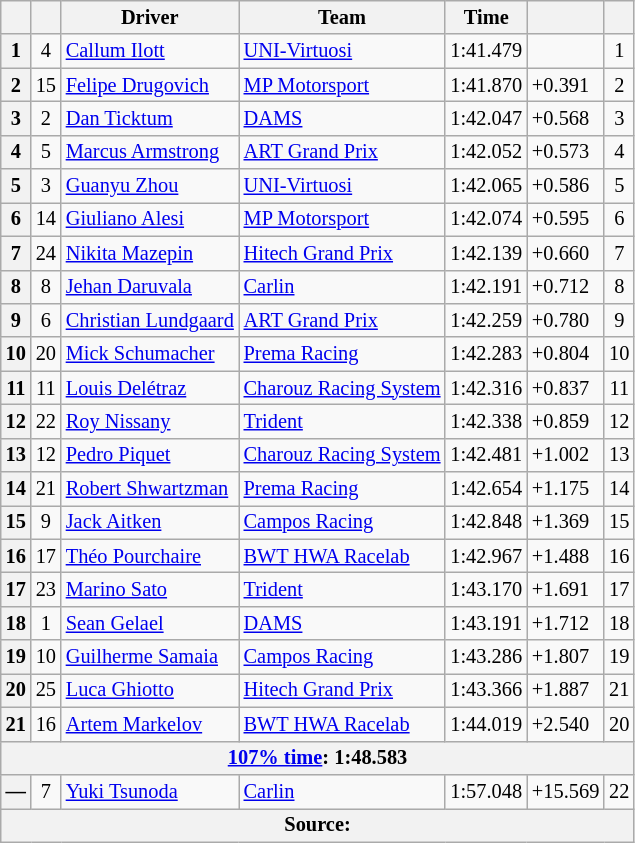<table class="wikitable" style="font-size:85%">
<tr>
<th scope="col"></th>
<th scope="col"></th>
<th scope="col">Driver</th>
<th scope="col">Team</th>
<th scope="col">Time</th>
<th scope="col"></th>
<th scope="col"></th>
</tr>
<tr>
<th scope=row>1</th>
<td align=center>4</td>
<td> <a href='#'>Callum Ilott</a></td>
<td><a href='#'>UNI-Virtuosi</a></td>
<td>1:41.479</td>
<td></td>
<td align=center>1</td>
</tr>
<tr>
<th scope=row>2</th>
<td align=center>15</td>
<td> <a href='#'>Felipe Drugovich</a></td>
<td><a href='#'>MP Motorsport</a></td>
<td>1:41.870</td>
<td>+0.391</td>
<td align=center>2</td>
</tr>
<tr>
<th scope=row>3</th>
<td align=center>2</td>
<td> <a href='#'>Dan Ticktum</a></td>
<td><a href='#'>DAMS</a></td>
<td>1:42.047</td>
<td>+0.568</td>
<td align=center>3</td>
</tr>
<tr>
<th scope=row>4</th>
<td align=center>5</td>
<td> <a href='#'>Marcus Armstrong</a></td>
<td><a href='#'>ART Grand Prix</a></td>
<td>1:42.052</td>
<td>+0.573</td>
<td align=center>4</td>
</tr>
<tr>
<th scope=row>5</th>
<td align=center>3</td>
<td> <a href='#'>Guanyu Zhou</a></td>
<td><a href='#'>UNI-Virtuosi</a></td>
<td>1:42.065</td>
<td>+0.586</td>
<td align=center>5</td>
</tr>
<tr>
<th scope=row>6</th>
<td align=center>14</td>
<td> <a href='#'>Giuliano Alesi</a></td>
<td><a href='#'>MP Motorsport</a></td>
<td>1:42.074</td>
<td>+0.595</td>
<td align=center>6</td>
</tr>
<tr>
<th scope=row>7</th>
<td align=center>24</td>
<td> <a href='#'>Nikita Mazepin</a></td>
<td><a href='#'>Hitech Grand Prix</a></td>
<td>1:42.139</td>
<td>+0.660</td>
<td align=center>7</td>
</tr>
<tr>
<th scope=row>8</th>
<td align=center>8</td>
<td> <a href='#'>Jehan Daruvala</a></td>
<td><a href='#'>Carlin</a></td>
<td>1:42.191</td>
<td>+0.712</td>
<td align=center>8</td>
</tr>
<tr>
<th scope=row>9</th>
<td align=center>6</td>
<td> <a href='#'>Christian Lundgaard</a></td>
<td><a href='#'>ART Grand Prix</a></td>
<td>1:42.259</td>
<td>+0.780</td>
<td align=center>9</td>
</tr>
<tr>
<th scope=row>10</th>
<td align=center>20</td>
<td> <a href='#'>Mick Schumacher</a></td>
<td><a href='#'>Prema Racing</a></td>
<td>1:42.283</td>
<td>+0.804</td>
<td align=center>10</td>
</tr>
<tr>
<th scope=row>11</th>
<td align=center>11</td>
<td> <a href='#'>Louis Delétraz</a></td>
<td><a href='#'>Charouz Racing System</a></td>
<td>1:42.316</td>
<td>+0.837</td>
<td align=center>11</td>
</tr>
<tr>
<th scope=row>12</th>
<td align=center>22</td>
<td> <a href='#'>Roy Nissany</a></td>
<td><a href='#'>Trident</a></td>
<td>1:42.338</td>
<td>+0.859</td>
<td align=center>12</td>
</tr>
<tr>
<th scope=row>13</th>
<td align=center>12</td>
<td> <a href='#'>Pedro Piquet</a></td>
<td><a href='#'>Charouz Racing System</a></td>
<td>1:42.481</td>
<td>+1.002</td>
<td align=center>13</td>
</tr>
<tr>
<th scope=row>14</th>
<td align=center>21</td>
<td> <a href='#'>Robert Shwartzman</a></td>
<td><a href='#'>Prema Racing</a></td>
<td>1:42.654</td>
<td>+1.175</td>
<td align=center>14</td>
</tr>
<tr>
<th scope=row>15</th>
<td align=center>9</td>
<td> <a href='#'>Jack Aitken</a></td>
<td><a href='#'>Campos Racing</a></td>
<td>1:42.848</td>
<td>+1.369</td>
<td align=center>15</td>
</tr>
<tr>
<th scope=row>16</th>
<td align=center>17</td>
<td> <a href='#'>Théo Pourchaire</a></td>
<td><a href='#'>BWT HWA Racelab</a></td>
<td>1:42.967</td>
<td>+1.488</td>
<td align=center>16</td>
</tr>
<tr>
<th scope=row>17</th>
<td align=center>23</td>
<td> <a href='#'>Marino Sato</a></td>
<td><a href='#'>Trident</a></td>
<td>1:43.170</td>
<td>+1.691</td>
<td align=center>17</td>
</tr>
<tr>
<th scope=row>18</th>
<td align=center>1</td>
<td> <a href='#'>Sean Gelael</a></td>
<td><a href='#'>DAMS</a></td>
<td>1:43.191</td>
<td>+1.712</td>
<td align=center>18</td>
</tr>
<tr>
<th scope=row>19</th>
<td align=center>10</td>
<td> <a href='#'>Guilherme Samaia</a></td>
<td><a href='#'>Campos Racing</a></td>
<td>1:43.286</td>
<td>+1.807</td>
<td align=center>19</td>
</tr>
<tr>
<th scope=row>20</th>
<td align=center>25</td>
<td> <a href='#'>Luca Ghiotto</a></td>
<td><a href='#'>Hitech Grand Prix</a></td>
<td>1:43.366</td>
<td>+1.887</td>
<td align=center>21</td>
</tr>
<tr>
<th scope=row>21</th>
<td align=center>16</td>
<td> <a href='#'>Artem Markelov</a></td>
<td><a href='#'>BWT HWA Racelab</a></td>
<td>1:44.019</td>
<td>+2.540</td>
<td align=center>20</td>
</tr>
<tr>
<th colspan="7"><a href='#'>107% time</a>: 1:48.583</th>
</tr>
<tr>
<th scope=row>—</th>
<td align=center>7</td>
<td> <a href='#'>Yuki Tsunoda</a></td>
<td><a href='#'>Carlin</a></td>
<td>1:57.048</td>
<td>+15.569</td>
<td align=center>22</td>
</tr>
<tr>
<th colspan="7">Source:</th>
</tr>
</table>
